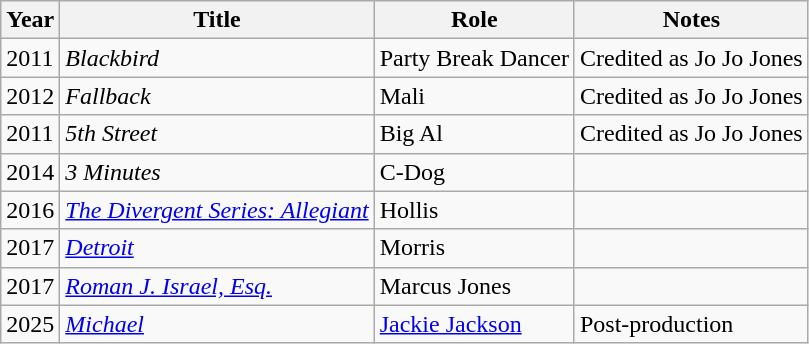<table class="wikitable plainrowheaders sortable">
<tr>
<th scope="col">Year</th>
<th scope="col">Title</th>
<th scope="col">Role</th>
<th class="unsortable">Notes</th>
</tr>
<tr>
<td>2011</td>
<td><em>Blackbird</em></td>
<td>Party Break Dancer</td>
<td>Credited as Jo Jo Jones</td>
</tr>
<tr>
<td>2012</td>
<td><em>Fallback</em></td>
<td>Mali</td>
<td>Credited as Jo Jo Jones</td>
</tr>
<tr>
<td>2011</td>
<td><em>5th Street</em></td>
<td>Big Al</td>
<td>Credited as Jo Jo Jones</td>
</tr>
<tr>
<td>2014</td>
<td><em>3 Minutes</em></td>
<td>C-Dog</td>
<td></td>
</tr>
<tr>
<td>2016</td>
<td><em><a href='#'>The Divergent Series: Allegiant</a></em></td>
<td>Hollis</td>
<td></td>
</tr>
<tr>
<td>2017</td>
<td><em><a href='#'>Detroit</a></em></td>
<td>Morris</td>
<td></td>
</tr>
<tr>
<td>2017</td>
<td><em><a href='#'>Roman J. Israel, Esq.</a></em></td>
<td>Marcus Jones</td>
<td></td>
</tr>
<tr>
<td>2025</td>
<td><em><a href='#'>Michael</a></em></td>
<td><a href='#'>Jackie Jackson</a></td>
<td>Post-production</td>
</tr>
</table>
